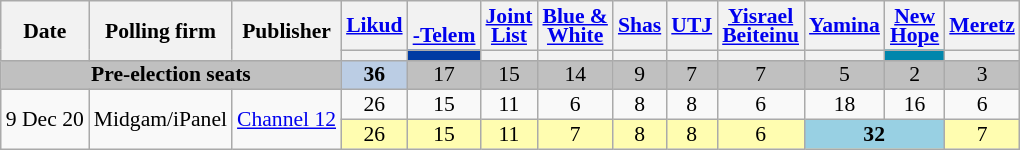<table class="wikitable sortable" style=text-align:center;font-size:90%;line-height:13px>
<tr>
<th rowspan=2>Date</th>
<th rowspan=2>Polling firm</th>
<th rowspan=2>Publisher</th>
<th><a href='#'>Likud</a></th>
<th><a href='#'><br>-Telem</a></th>
<th><a href='#'>Joint<br>List</a></th>
<th><a href='#'>Blue &<br>White</a></th>
<th><a href='#'>Shas</a></th>
<th><a href='#'>UTJ</a></th>
<th><a href='#'>Yisrael<br>Beiteinu</a></th>
<th><a href='#'>Yamina</a></th>
<th><a href='#'>New<br>Hope</a></th>
<th><a href='#'>Meretz</a></th>
</tr>
<tr>
<th style=background:></th>
<th style=background:#003BA3></th>
<th style=background:></th>
<th style=background:></th>
<th style=background:></th>
<th style=background:></th>
<th style=background:></th>
<th style=background:></th>
<th style=background:#0086AC></th>
<th style=background:></th>
</tr>
<tr style=background:silver>
<td colspan=3><strong>Pre-election seats</strong></td>
<td style=background:#BBCDE4><strong>36</strong>	</td>
<td>17					</td>
<td>15					</td>
<td>14					</td>
<td>9					</td>
<td>7					</td>
<td>7					</td>
<td>5					</td>
<td>2					</td>
<td>3					</td>
</tr>
<tr>
<td rowspan=2 data-sort-value=2020-12-09>9 Dec 20</td>
<td rowspan=2>Midgam/iPanel</td>
<td rowspan=2><a href='#'>Channel 12</a></td>
<td>26					</td>
<td>15					</td>
<td>11					</td>
<td>6					</td>
<td>8					</td>
<td>8					</td>
<td>6					</td>
<td>18					</td>
<td>16					</td>
<td>6					</td>
</tr>
<tr style=background:#fffdb0>
<td>26					</td>
<td>15					</td>
<td>11					</td>
<td>7					</td>
<td>8					</td>
<td>8					</td>
<td>6					</td>
<td colspan=2 style=background:#98d0e3><strong>32</strong>	</td>
<td>7					</td>
</tr>
</table>
